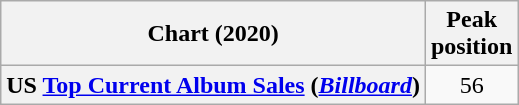<table class="wikitable plainrowheaders" style="text-align:center">
<tr>
<th scope="col">Chart (2020)</th>
<th scope="col">Peak<br>position</th>
</tr>
<tr>
<th scope="row">US <a href='#'>Top Current Album Sales</a> (<em><a href='#'>Billboard</a></em>)</th>
<td>56</td>
</tr>
</table>
